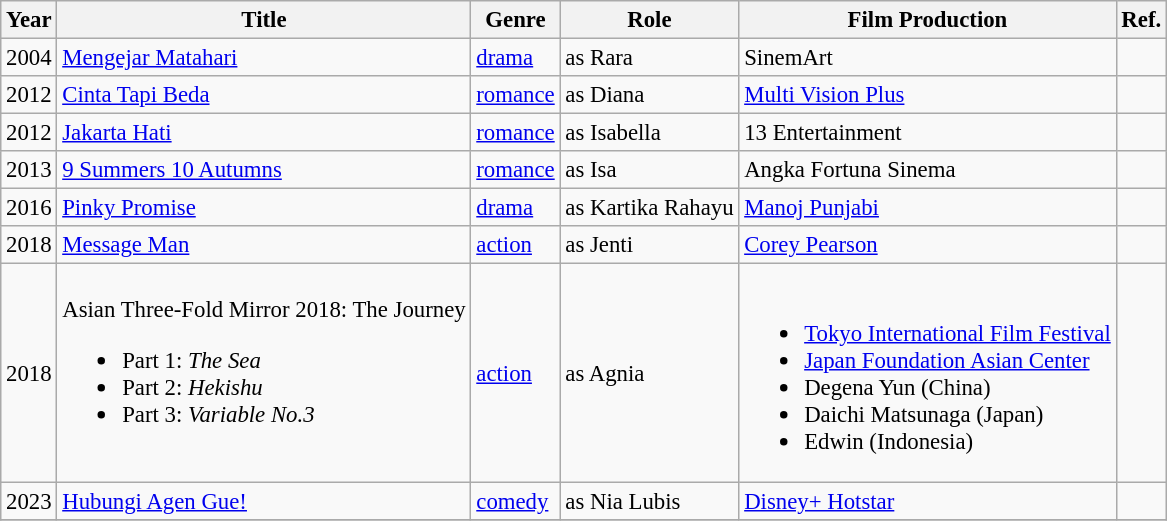<table class="wikitable" style="font-size: 95%;">
<tr>
<th>Year</th>
<th>Title</th>
<th>Genre</th>
<th>Role</th>
<th>Film Production</th>
<th>Ref.</th>
</tr>
<tr>
<td>2004</td>
<td><a href='#'>Mengejar Matahari</a></td>
<td><a href='#'>drama</a></td>
<td>as Rara</td>
<td>SinemArt</td>
<td></td>
</tr>
<tr>
<td>2012</td>
<td><a href='#'>Cinta Tapi Beda</a></td>
<td><a href='#'>romance</a></td>
<td>as Diana</td>
<td><a href='#'>Multi Vision Plus</a></td>
<td></td>
</tr>
<tr>
<td>2012</td>
<td><a href='#'>Jakarta Hati</a></td>
<td><a href='#'>romance</a></td>
<td>as Isabella</td>
<td>13 Entertainment</td>
<td></td>
</tr>
<tr>
<td>2013</td>
<td><a href='#'>9 Summers 10 Autumns</a></td>
<td><a href='#'>romance</a></td>
<td>as Isa</td>
<td>Angka Fortuna Sinema</td>
<td></td>
</tr>
<tr>
<td>2016</td>
<td><a href='#'>Pinky Promise</a></td>
<td><a href='#'>drama</a></td>
<td>as Kartika Rahayu</td>
<td><a href='#'>Manoj Punjabi</a></td>
<td></td>
</tr>
<tr>
<td>2018</td>
<td><a href='#'>Message Man</a></td>
<td><a href='#'>action</a></td>
<td>as Jenti</td>
<td><a href='#'>Corey Pearson</a></td>
<td></td>
</tr>
<tr>
<td>2018</td>
<td>Asian Three-Fold Mirror 2018: The Journey<br><ul><li>Part 1: <em>The Sea</em></li><li>Part 2: <em>Hekishu</em></li><li>Part 3: <em>Variable No.3</em></li></ul></td>
<td><a href='#'>action</a></td>
<td>as Agnia</td>
<td><br><ul><li><a href='#'>Tokyo International Film Festival</a></li><li><a href='#'>Japan Foundation Asian Center</a></li><li>Degena Yun (China)</li><li>Daichi Matsunaga (Japan)</li><li>Edwin (Indonesia)</li></ul></td>
<td></td>
</tr>
<tr>
<td>2023</td>
<td><a href='#'>Hubungi Agen Gue!</a></td>
<td><a href='#'>comedy</a></td>
<td>as Nia Lubis</td>
<td><a href='#'>Disney+ Hotstar</a></td>
<td></td>
</tr>
<tr>
</tr>
</table>
